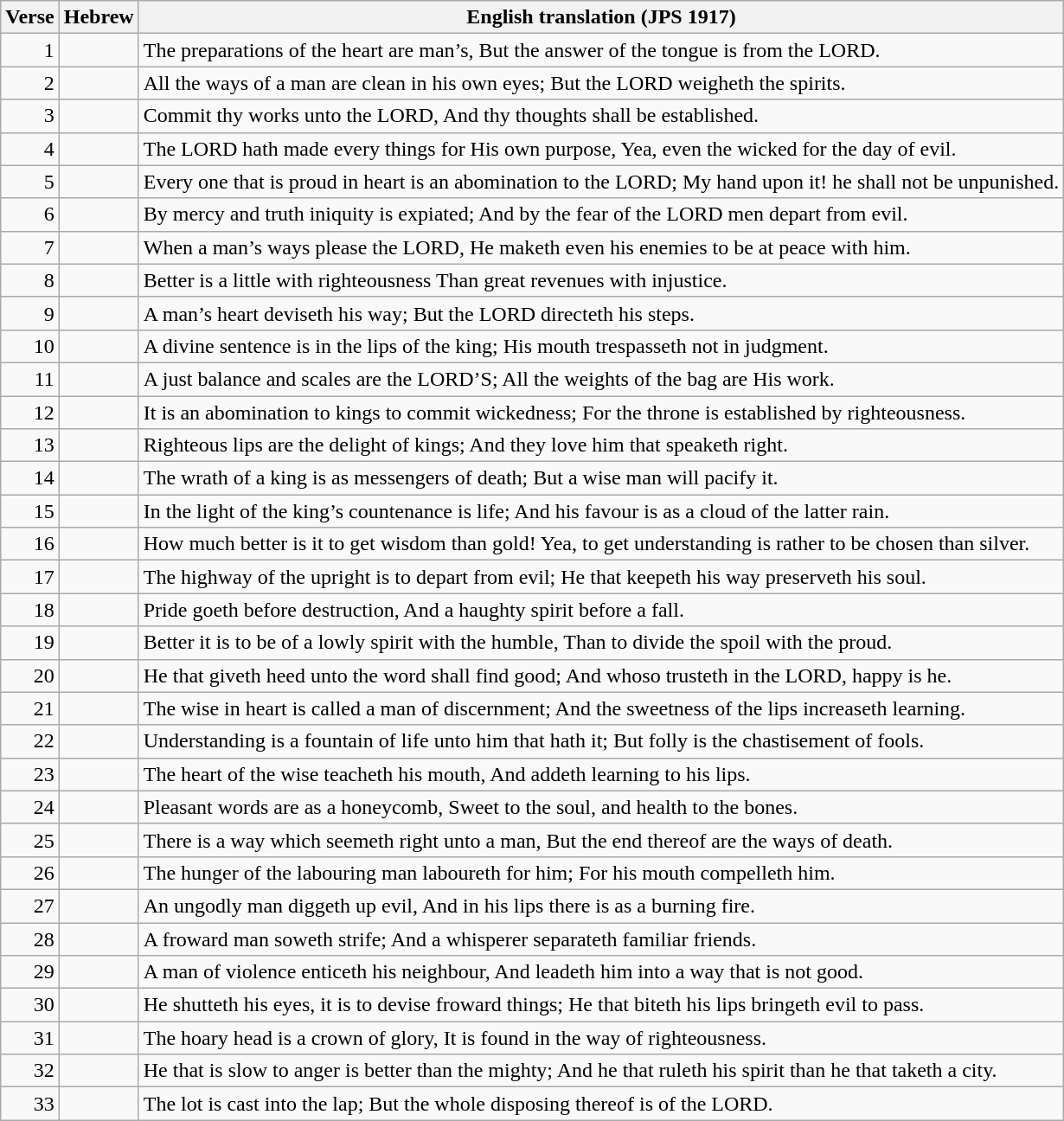<table class="wikitable">
<tr>
<th>Verse</th>
<th>Hebrew</th>
<th>English translation (JPS 1917)</th>
</tr>
<tr>
<td style="text-align:right">1</td>
<td style="text-align:right"></td>
<td>The preparations of the heart are man’s, But the answer of the tongue is from the LORD.</td>
</tr>
<tr>
<td style="text-align:right">2</td>
<td style="text-align:right"></td>
<td>All the ways of a man are clean in his own eyes; But the LORD weigheth the spirits.</td>
</tr>
<tr>
<td style="text-align:right">3</td>
<td style="text-align:right"></td>
<td>Commit thy works unto the LORD, And thy thoughts shall be established.</td>
</tr>
<tr>
<td style="text-align:right">4</td>
<td style="text-align:right"></td>
<td>The LORD hath made every things for His own purpose, Yea, even the wicked for the day of evil.</td>
</tr>
<tr>
<td style="text-align:right">5</td>
<td style="text-align:right"></td>
<td>Every one that is proud in heart is an abomination to the LORD; My hand upon it! he shall not be unpunished.</td>
</tr>
<tr>
<td style="text-align:right">6</td>
<td style="text-align:right"></td>
<td>By mercy and truth iniquity is expiated; And by the fear of the LORD men depart from evil.</td>
</tr>
<tr>
<td style="text-align:right">7</td>
<td style="text-align:right"></td>
<td>When a man’s ways please the LORD, He maketh even his enemies to be at peace with him.</td>
</tr>
<tr>
<td style="text-align:right">8</td>
<td style="text-align:right"></td>
<td>Better is a little with righteousness Than great revenues with injustice.</td>
</tr>
<tr>
<td style="text-align:right">9</td>
<td style="text-align:right"></td>
<td>A man’s heart deviseth his way; But the LORD directeth his steps.</td>
</tr>
<tr>
<td style="text-align:right">10</td>
<td style="text-align:right"></td>
<td>A divine sentence is in the lips of the king; His mouth trespasseth not in judgment.</td>
</tr>
<tr>
<td style="text-align:right">11</td>
<td style="text-align:right"></td>
<td>A just balance and scales are the LORD’S; All the weights of the bag are His work.</td>
</tr>
<tr>
<td style="text-align:right">12</td>
<td style="text-align:right"></td>
<td>It is an abomination to kings to commit wickedness; For the throne is established by righteousness.</td>
</tr>
<tr>
<td style="text-align:right">13</td>
<td style="text-align:right"></td>
<td>Righteous lips are the delight of kings; And they love him that speaketh right.</td>
</tr>
<tr>
<td style="text-align:right">14</td>
<td style="text-align:right"></td>
<td>The wrath of a king is as messengers of death; But a wise man will pacify it.</td>
</tr>
<tr>
<td style="text-align:right">15</td>
<td style="text-align:right"></td>
<td>In the light of the king’s countenance is life; And his favour is as a cloud of the latter rain.</td>
</tr>
<tr>
<td style="text-align:right">16</td>
<td style="text-align:right"></td>
<td>How much better is it to get wisdom than gold! Yea, to get understanding is rather to be chosen than silver.</td>
</tr>
<tr>
<td style="text-align:right">17</td>
<td style="text-align:right"></td>
<td>The highway of the upright is to depart from evil; He that keepeth his way preserveth his soul.</td>
</tr>
<tr>
<td style="text-align:right">18</td>
<td style="text-align:right"></td>
<td>Pride goeth before destruction, And a haughty spirit before a fall.</td>
</tr>
<tr>
<td style="text-align:right">19</td>
<td style="text-align:right"></td>
<td>Better it is to be of a lowly spirit with the humble, Than to divide the spoil with the proud.</td>
</tr>
<tr>
<td style="text-align:right">20</td>
<td style="text-align:right"></td>
<td>He that giveth heed unto the word shall find good; And whoso trusteth in the LORD, happy is he.</td>
</tr>
<tr>
<td style="text-align:right">21</td>
<td style="text-align:right"></td>
<td>The wise in heart is called a man of discernment; And the sweetness of the lips increaseth learning.</td>
</tr>
<tr>
<td style="text-align:right">22</td>
<td style="text-align:right"></td>
<td>Understanding is a fountain of life unto him that hath it; But folly is the chastisement of fools.</td>
</tr>
<tr>
<td style="text-align:right">23</td>
<td style="text-align:right"></td>
<td>The heart of the wise teacheth his mouth, And addeth learning to his lips.</td>
</tr>
<tr>
<td style="text-align:right">24</td>
<td style="text-align:right"></td>
<td>Pleasant words are as a honeycomb, Sweet to the soul, and health to the bones.</td>
</tr>
<tr>
<td style="text-align:right">25</td>
<td style="text-align:right"></td>
<td>There is a way which seemeth right unto a man, But the end thereof are the ways of death.</td>
</tr>
<tr>
<td style="text-align:right">26</td>
<td style="text-align:right"></td>
<td>The hunger of the labouring man laboureth for him; For his mouth compelleth him.</td>
</tr>
<tr>
<td style="text-align:right">27</td>
<td style="text-align:right"></td>
<td>An ungodly man diggeth up evil, And in his lips there is as a burning fire.</td>
</tr>
<tr>
<td style="text-align:right">28</td>
<td style="text-align:right"></td>
<td>A froward man soweth strife; And a whisperer separateth familiar friends.</td>
</tr>
<tr>
<td style="text-align:right">29</td>
<td style="text-align:right"></td>
<td>A man of violence enticeth his neighbour, And leadeth him into a way that is not good.</td>
</tr>
<tr>
<td style="text-align:right">30</td>
<td style="text-align:right"></td>
<td>He shutteth his eyes, it is to devise froward things; He that biteth his lips bringeth evil to pass.</td>
</tr>
<tr>
<td style="text-align:right">31</td>
<td style="text-align:right"></td>
<td>The hoary head is a crown of glory, It is found in the way of righteousness.</td>
</tr>
<tr>
<td style="text-align:right">32</td>
<td style="text-align:right"></td>
<td>He that is slow to anger is better than the mighty; And he that ruleth his spirit than he that taketh a city.</td>
</tr>
<tr>
<td style="text-align:right">33</td>
<td style="text-align:right"></td>
<td>The lot is cast into the lap; But the whole disposing thereof is of the LORD.</td>
</tr>
</table>
